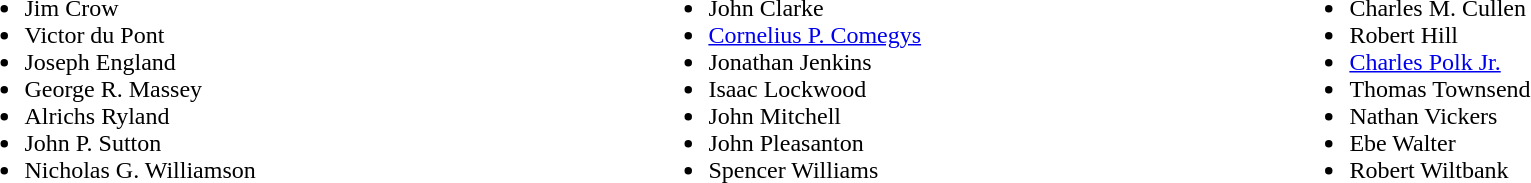<table width=100%>
<tr valign=top>
<td><br><ul><li>Jim Crow</li><li>Victor du Pont</li><li>Joseph England</li><li>George R. Massey</li><li>Alrichs Ryland</li><li>John P. Sutton</li><li>Nicholas G. Williamson</li></ul></td>
<td><br><ul><li>John Clarke</li><li><a href='#'>Cornelius P. Comegys</a></li><li>Jonathan Jenkins</li><li>Isaac Lockwood</li><li>John Mitchell</li><li>John Pleasanton</li><li>Spencer Williams</li></ul></td>
<td><br><ul><li>Charles M. Cullen</li><li>Robert Hill</li><li><a href='#'>Charles Polk Jr.</a></li><li>Thomas Townsend</li><li>Nathan Vickers</li><li>Ebe Walter</li><li>Robert Wiltbank</li></ul></td>
</tr>
</table>
